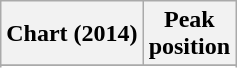<table class="wikitable sortable plainrowheaders">
<tr>
<th scope="col">Chart (2014)</th>
<th scope="col">Peak<br>position</th>
</tr>
<tr>
</tr>
<tr>
</tr>
<tr>
</tr>
<tr>
</tr>
<tr>
</tr>
<tr>
</tr>
<tr>
</tr>
<tr>
</tr>
</table>
